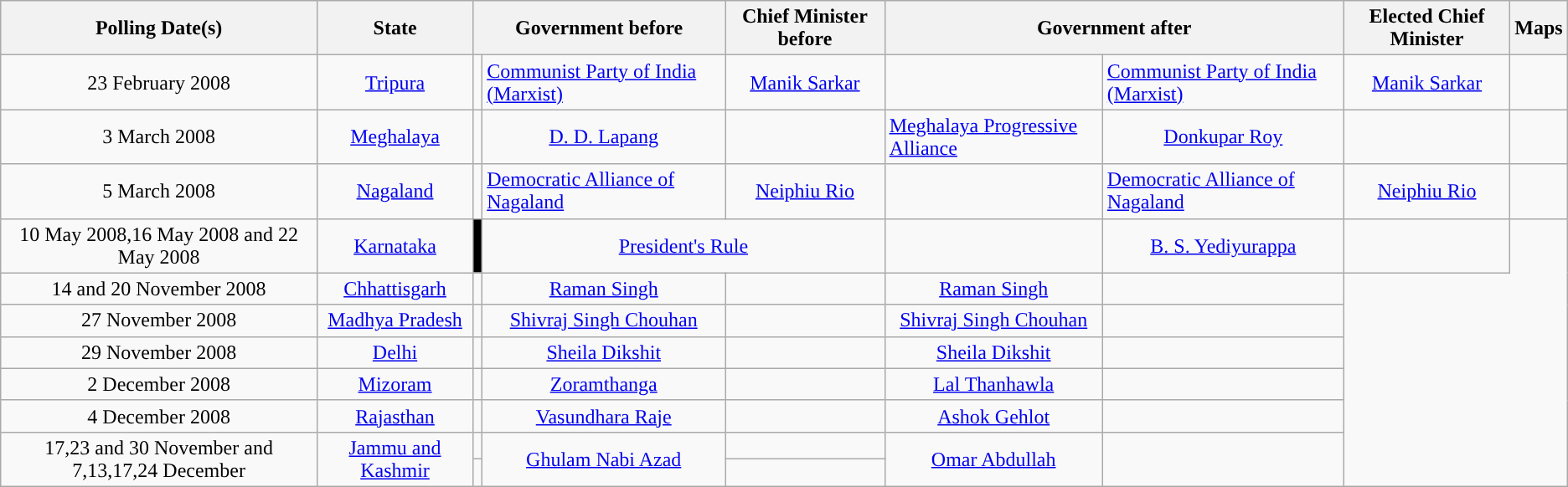<table class="wikitable sortable">
<tr>
<th>Polling Date(s)</th>
<th>State</th>
<th colspan="2">Government before</th>
<th>Chief Minister before</th>
<th colspan="2">Government after</th>
<th>Elected Chief Minister</th>
<th>Maps</th>
</tr>
<tr style="text-align:center;">
<td>23 February 2008</td>
<td><a href='#'>Tripura</a></td>
<td></td>
<td align="left"><a href='#'>Communist Party of India (Marxist)</a></td>
<td><a href='#'>Manik Sarkar</a></td>
<td></td>
<td align="left"><a href='#'>Communist Party of India (Marxist)</a></td>
<td><a href='#'>Manik Sarkar</a></td>
<td></td>
</tr>
<tr style="text-align:center;">
<td>3 March 2008</td>
<td><a href='#'>Meghalaya</a></td>
<td></td>
<td><a href='#'>D. D. Lapang</a></td>
<td></td>
<td align="left"><a href='#'>Meghalaya Progressive Alliance</a></td>
<td><a href='#'>Donkupar Roy</a></td>
<td></td>
</tr>
<tr style="text-align:center;">
<td>5 March 2008</td>
<td><a href='#'>Nagaland</a></td>
<td></td>
<td align="left"><a href='#'>Democratic Alliance of Nagaland</a></td>
<td><a href='#'>Neiphiu Rio</a></td>
<td></td>
<td align="left"><a href='#'>Democratic Alliance of Nagaland</a></td>
<td><a href='#'>Neiphiu Rio</a></td>
<td></td>
</tr>
<tr style="text-align:center;">
<td>10 May 2008,16 May 2008 and 22 May 2008</td>
<td><a href='#'>Karnataka</a></td>
<td bgcolor="#000000"></td>
<td colspan="2" align="center"><a href='#'>President's Rule</a></td>
<td></td>
<td><a href='#'>B. S. Yediyurappa</a></td>
<td></td>
</tr>
<tr style="text-align:center;">
<td>14 and 20 November 2008</td>
<td><a href='#'>Chhattisgarh</a></td>
<td></td>
<td><a href='#'>Raman Singh</a></td>
<td></td>
<td><a href='#'>Raman Singh</a></td>
<td></td>
</tr>
<tr style="text-align:center;">
<td>27 November 2008</td>
<td><a href='#'>Madhya Pradesh</a></td>
<td></td>
<td><a href='#'>Shivraj Singh Chouhan</a></td>
<td></td>
<td><a href='#'>Shivraj Singh Chouhan</a></td>
<td></td>
</tr>
<tr style="text-align:center;">
<td>29 November 2008</td>
<td><a href='#'>Delhi</a></td>
<td></td>
<td><a href='#'>Sheila Dikshit</a></td>
<td></td>
<td><a href='#'>Sheila Dikshit</a></td>
<td></td>
</tr>
<tr style="text-align:center;">
<td>2 December 2008</td>
<td><a href='#'>Mizoram</a></td>
<td></td>
<td><a href='#'>Zoramthanga</a></td>
<td></td>
<td><a href='#'>Lal Thanhawla</a></td>
<td></td>
</tr>
<tr style="text-align:center;">
<td>4 December 2008</td>
<td><a href='#'>Rajasthan</a></td>
<td></td>
<td><a href='#'>Vasundhara Raje</a></td>
<td></td>
<td><a href='#'>Ashok Gehlot</a></td>
<td></td>
</tr>
<tr style="text-align:center;">
<td rowspan="2">17,23 and 30 November and 7,13,17,24 December</td>
<td rowspan="2"><a href='#'>Jammu and Kashmir</a></td>
<td></td>
<td rowspan="2"><a href='#'>Ghulam Nabi Azad</a></td>
<td></td>
<td rowspan="2"><a href='#'>Omar Abdullah</a></td>
<td rowspan="2"></td>
</tr>
<tr style="text-align:center;">
<td></td>
<td></td>
</tr>
</table>
